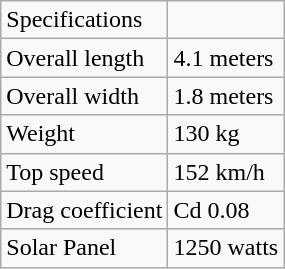<table class="wikitable" border="1">
<tr>
<td>Specifications</td>
</tr>
<tr>
<td>Overall length</td>
<td>4.1 meters</td>
</tr>
<tr>
<td>Overall width</td>
<td>1.8 meters</td>
</tr>
<tr>
<td>Weight</td>
<td>130 kg</td>
</tr>
<tr>
<td>Top speed</td>
<td>152 km/h</td>
</tr>
<tr>
<td>Drag coefficient</td>
<td>Cd 0.08</td>
</tr>
<tr>
<td>Solar Panel</td>
<td>1250 watts</td>
</tr>
</table>
